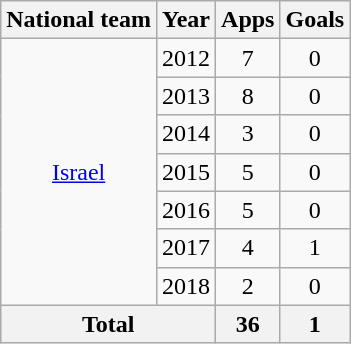<table class="wikitable" style="text-align:center">
<tr>
<th>National team</th>
<th>Year</th>
<th>Apps</th>
<th>Goals</th>
</tr>
<tr>
<td rowspan="7"><a href='#'>Israel</a></td>
<td>2012</td>
<td>7</td>
<td>0</td>
</tr>
<tr>
<td>2013</td>
<td>8</td>
<td>0</td>
</tr>
<tr>
<td>2014</td>
<td>3</td>
<td>0</td>
</tr>
<tr>
<td>2015</td>
<td>5</td>
<td>0</td>
</tr>
<tr>
<td>2016</td>
<td>5</td>
<td>0</td>
</tr>
<tr>
<td>2017</td>
<td>4</td>
<td>1</td>
</tr>
<tr>
<td>2018</td>
<td>2</td>
<td>0</td>
</tr>
<tr>
<th colspan="2">Total</th>
<th>36</th>
<th>1</th>
</tr>
</table>
